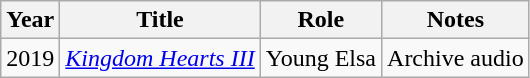<table class="wikitable sortable">
<tr>
<th>Year</th>
<th>Title</th>
<th>Role</th>
<th class="unsortable">Notes</th>
</tr>
<tr>
<td>2019</td>
<td><em><a href='#'>Kingdom Hearts III</a></em></td>
<td>Young Elsa</td>
<td>Archive audio</td>
</tr>
</table>
